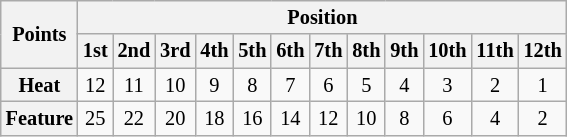<table class="wikitable" style="font-size:85%; text-align:center">
<tr>
<th rowspan=2>Points</th>
<th colspan=28>Position</th>
</tr>
<tr>
<th>1st</th>
<th>2nd</th>
<th>3rd</th>
<th>4th</th>
<th>5th</th>
<th>6th</th>
<th>7th</th>
<th>8th</th>
<th>9th</th>
<th>10th</th>
<th>11th</th>
<th>12th</th>
</tr>
<tr>
<th>Heat</th>
<td>12</td>
<td>11</td>
<td>10</td>
<td>9</td>
<td>8</td>
<td>7</td>
<td>6</td>
<td>5</td>
<td>4</td>
<td>3</td>
<td>2</td>
<td>1</td>
</tr>
<tr>
<th>Feature</th>
<td>25</td>
<td>22</td>
<td>20</td>
<td>18</td>
<td>16</td>
<td>14</td>
<td>12</td>
<td>10</td>
<td>8</td>
<td>6</td>
<td>4</td>
<td>2</td>
</tr>
</table>
